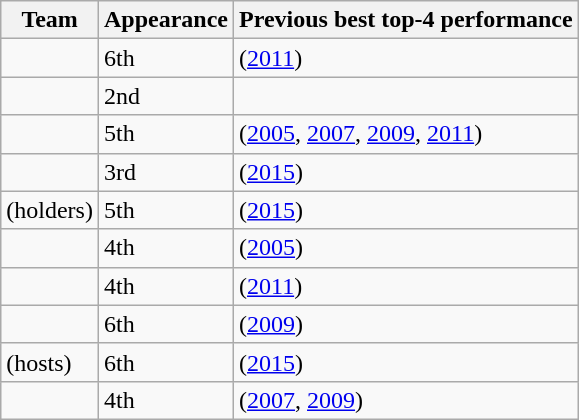<table class="wikitable sortable" style="text-align: left;">
<tr>
<th>Team</th>
<th data-sort-type="number">Appearance</th>
<th>Previous best top-4 performance</th>
</tr>
<tr>
<td></td>
<td>6th</td>
<td> (<a href='#'>2011</a>)</td>
</tr>
<tr>
<td></td>
<td>2nd</td>
<td></td>
</tr>
<tr>
<td></td>
<td>5th</td>
<td> (<a href='#'>2005</a>, <a href='#'>2007</a>, <a href='#'>2009</a>, <a href='#'>2011</a>)</td>
</tr>
<tr>
<td></td>
<td>3rd</td>
<td> (<a href='#'>2015</a>)</td>
</tr>
<tr>
<td> (holders)</td>
<td>5th</td>
<td> (<a href='#'>2015</a>)</td>
</tr>
<tr>
<td></td>
<td>4th</td>
<td> (<a href='#'>2005</a>)</td>
</tr>
<tr>
<td></td>
<td>4th</td>
<td> (<a href='#'>2011</a>)</td>
</tr>
<tr>
<td></td>
<td>6th</td>
<td> (<a href='#'>2009</a>)</td>
</tr>
<tr>
<td> (hosts)</td>
<td>6th</td>
<td> (<a href='#'>2015</a>)</td>
</tr>
<tr>
<td></td>
<td>4th</td>
<td> (<a href='#'>2007</a>, <a href='#'>2009</a>)</td>
</tr>
</table>
